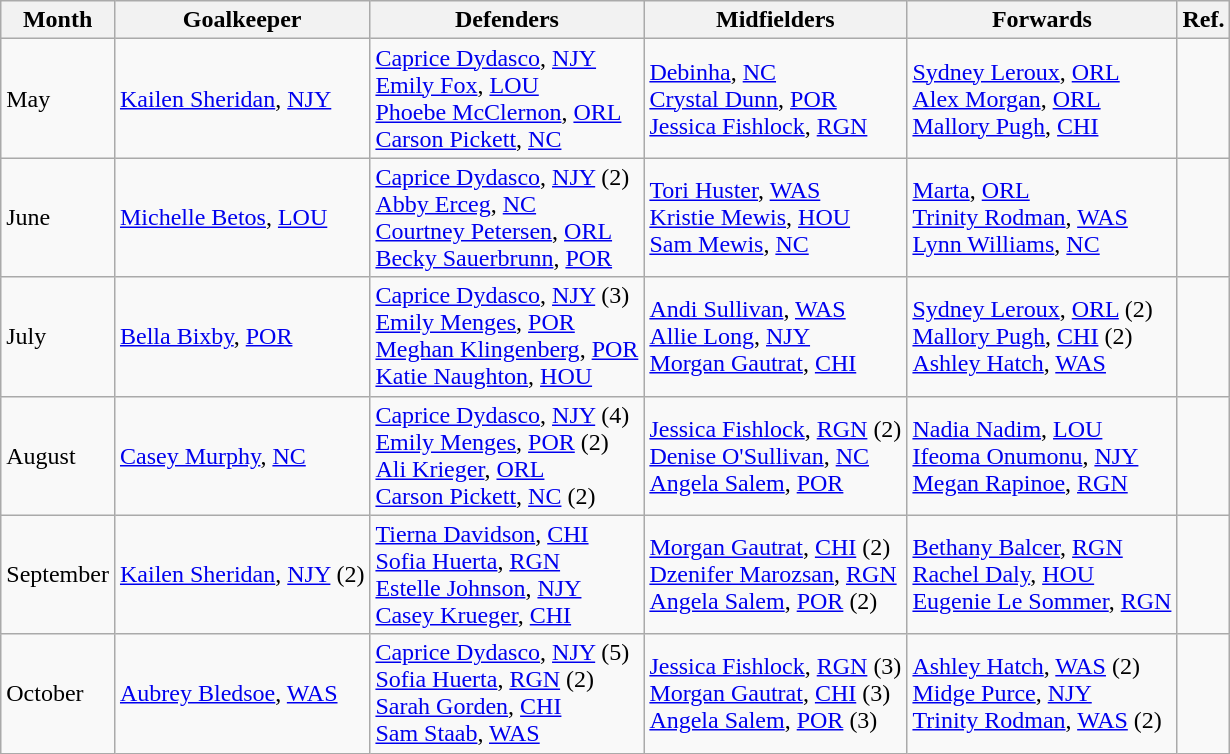<table class="wikitable">
<tr>
<th>Month</th>
<th>Goalkeeper</th>
<th>Defenders</th>
<th>Midfielders</th>
<th>Forwards</th>
<th>Ref.</th>
</tr>
<tr>
<td>May</td>
<td> <a href='#'>Kailen Sheridan</a>, <a href='#'>NJY</a></td>
<td> <a href='#'>Caprice Dydasco</a>, <a href='#'>NJY</a> <br>  <a href='#'>Emily Fox</a>, <a href='#'>LOU</a>  <br>  <a href='#'>Phoebe McClernon</a>, <a href='#'>ORL</a> <br>  <a href='#'>Carson Pickett</a>, <a href='#'>NC</a></td>
<td> <a href='#'>Debinha</a>, <a href='#'>NC</a> <br>  <a href='#'>Crystal Dunn</a>, <a href='#'>POR</a> <br>  <a href='#'>Jessica Fishlock</a>, <a href='#'>RGN</a></td>
<td> <a href='#'>Sydney Leroux</a>, <a href='#'>ORL</a> <br>  <a href='#'>Alex Morgan</a>, <a href='#'>ORL</a> <br>  <a href='#'>Mallory Pugh</a>, <a href='#'>CHI</a></td>
<td></td>
</tr>
<tr>
<td>June</td>
<td> <a href='#'>Michelle Betos</a>, <a href='#'>LOU</a></td>
<td> <a href='#'>Caprice Dydasco</a>, <a href='#'>NJY</a> (2) <br>  <a href='#'>Abby Erceg</a>, <a href='#'>NC</a>  <br>  <a href='#'>Courtney Petersen</a>, <a href='#'>ORL</a> <br>  <a href='#'>Becky Sauerbrunn</a>, <a href='#'>POR</a></td>
<td> <a href='#'>Tori Huster</a>, <a href='#'>WAS</a> <br>  <a href='#'>Kristie Mewis</a>, <a href='#'>HOU</a> <br>  <a href='#'>Sam Mewis</a>, <a href='#'>NC</a></td>
<td> <a href='#'>Marta</a>, <a href='#'>ORL</a> <br>  <a href='#'>Trinity Rodman</a>, <a href='#'>WAS</a> <br>  <a href='#'>Lynn Williams</a>, <a href='#'>NC</a></td>
<td></td>
</tr>
<tr>
<td>July</td>
<td> <a href='#'>Bella Bixby</a>, <a href='#'>POR</a></td>
<td> <a href='#'>Caprice Dydasco</a>, <a href='#'>NJY</a> (3) <br>  <a href='#'>Emily Menges</a>, <a href='#'>POR</a>  <br>  <a href='#'>Meghan Klingenberg</a>, <a href='#'>POR</a> <br>  <a href='#'>Katie Naughton</a>, <a href='#'>HOU</a></td>
<td> <a href='#'>Andi Sullivan</a>, <a href='#'>WAS</a> <br>  <a href='#'>Allie Long</a>, <a href='#'>NJY</a> <br>  <a href='#'>Morgan Gautrat</a>, <a href='#'>CHI</a></td>
<td> <a href='#'>Sydney Leroux</a>, <a href='#'>ORL</a> (2) <br>  <a href='#'>Mallory Pugh</a>, <a href='#'>CHI</a>  (2)<br>   <a href='#'>Ashley Hatch</a>, <a href='#'>WAS</a></td>
<td></td>
</tr>
<tr>
<td>August</td>
<td> <a href='#'>Casey Murphy</a>, <a href='#'>NC</a></td>
<td> <a href='#'>Caprice Dydasco</a>, <a href='#'>NJY</a> (4)<br> <a href='#'>Emily Menges</a>, <a href='#'>POR</a> (2)<br> <a href='#'>Ali Krieger</a>, <a href='#'>ORL</a><br> <a href='#'>Carson Pickett</a>, <a href='#'>NC</a> (2)</td>
<td> <a href='#'>Jessica Fishlock</a>, <a href='#'>RGN</a> (2)<br> <a href='#'>Denise O'Sullivan</a>, <a href='#'>NC</a><br> <a href='#'>Angela Salem</a>, <a href='#'>POR</a></td>
<td> <a href='#'>Nadia Nadim</a>, <a href='#'>LOU</a><br> <a href='#'>Ifeoma Onumonu</a>, <a href='#'>NJY</a><br> <a href='#'>Megan Rapinoe</a>, <a href='#'>RGN</a></td>
<td></td>
</tr>
<tr>
<td>September</td>
<td> <a href='#'>Kailen Sheridan</a>, <a href='#'>NJY</a> (2)</td>
<td> <a href='#'>Tierna Davidson</a>, <a href='#'>CHI</a><br> <a href='#'>Sofia Huerta</a>, <a href='#'>RGN</a><br> <a href='#'>Estelle Johnson</a>, <a href='#'>NJY</a><br> <a href='#'>Casey Krueger</a>,  <a href='#'>CHI</a></td>
<td> <a href='#'>Morgan Gautrat</a>, <a href='#'>CHI</a>  (2)<br> <a href='#'>Dzenifer Marozsan</a>, <a href='#'>RGN</a><br> <a href='#'>Angela Salem</a>, <a href='#'>POR</a> (2)</td>
<td> <a href='#'>Bethany Balcer</a>, <a href='#'>RGN</a><br> <a href='#'>Rachel Daly</a>, <a href='#'>HOU</a><br> <a href='#'>Eugenie Le Sommer</a>, <a href='#'>RGN</a></td>
<td></td>
</tr>
<tr>
<td>October</td>
<td> <a href='#'>Aubrey Bledsoe</a>, <a href='#'>WAS</a></td>
<td>  <a href='#'>Caprice Dydasco</a>, <a href='#'>NJY</a> (5)<br> <a href='#'>Sofia Huerta</a>, <a href='#'>RGN</a> (2)<br> <a href='#'>Sarah Gorden</a>, <a href='#'>CHI</a><br> <a href='#'>Sam Staab</a>,  <a href='#'>WAS</a></td>
<td> <a href='#'>Jessica Fishlock</a>, <a href='#'>RGN</a> (3) <br> <a href='#'>Morgan Gautrat</a>, <a href='#'>CHI</a>  (3)<br> <a href='#'>Angela Salem</a>, <a href='#'>POR</a> (3)</td>
<td> <a href='#'>Ashley Hatch</a>, <a href='#'>WAS</a> (2) <br> <a href='#'>Midge Purce</a>, <a href='#'>NJY</a><br> <a href='#'>Trinity Rodman</a>, <a href='#'>WAS</a> (2)</td>
<td></td>
</tr>
</table>
